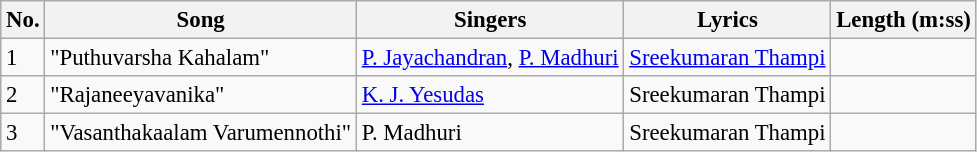<table class="wikitable" style="font-size:95%;">
<tr>
<th>No.</th>
<th>Song</th>
<th>Singers</th>
<th>Lyrics</th>
<th>Length (m:ss)</th>
</tr>
<tr>
<td>1</td>
<td>"Puthuvarsha Kahalam"</td>
<td><a href='#'>P. Jayachandran</a>, <a href='#'>P. Madhuri</a></td>
<td><a href='#'>Sreekumaran Thampi</a></td>
<td></td>
</tr>
<tr>
<td>2</td>
<td>"Rajaneeyavanika"</td>
<td><a href='#'>K. J. Yesudas</a></td>
<td>Sreekumaran Thampi</td>
<td></td>
</tr>
<tr>
<td>3</td>
<td>"Vasanthakaalam Varumennothi"</td>
<td>P. Madhuri</td>
<td>Sreekumaran Thampi</td>
<td></td>
</tr>
</table>
